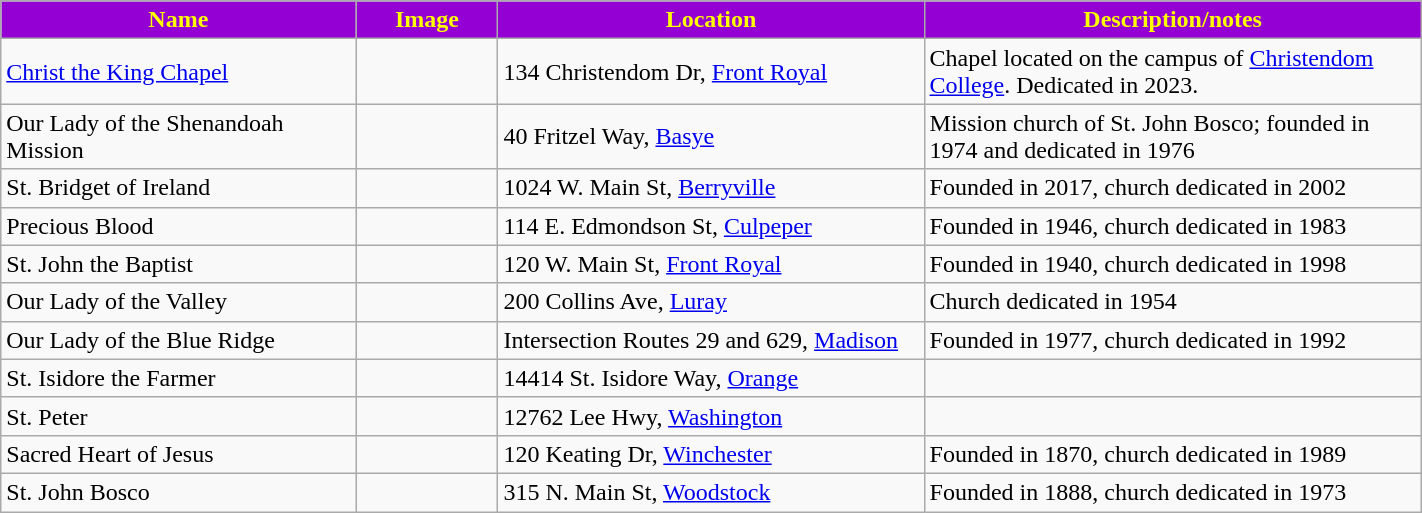<table class="wikitable sortable" style="width:75%">
<tr>
<th style="background:darkviolet; color:yellow;" width="25%"><strong>Name</strong></th>
<th style="background:darkviolet; color:yellow;" width="10%"><strong>Image</strong></th>
<th style="background:darkviolet; color:yellow;" width="30%"><strong>Location</strong></th>
<th style="background:darkviolet; color:yellow;" width="35%"><strong>Description/notes</strong></th>
</tr>
<tr>
<td><a href='#'>Christ the King Chapel</a></td>
<td></td>
<td>134 Christendom Dr, <a href='#'>Front Royal</a></td>
<td>Chapel located on the campus of <a href='#'>Christendom College</a>. Dedicated in 2023.</td>
</tr>
<tr>
<td>Our Lady of the Shenandoah Mission</td>
<td></td>
<td>40 Fritzel Way, <a href='#'>Basye</a></td>
<td>Mission church of St. John Bosco; founded in 1974 and dedicated in 1976</td>
</tr>
<tr>
<td>St. Bridget of Ireland</td>
<td></td>
<td>1024 W. Main St, <a href='#'>Berryville</a></td>
<td>Founded in 2017, church dedicated in 2002</td>
</tr>
<tr>
<td>Precious Blood</td>
<td></td>
<td>114 E. Edmondson St, <a href='#'>Culpeper</a></td>
<td>Founded in 1946, church dedicated in 1983</td>
</tr>
<tr>
<td>St. John the Baptist</td>
<td></td>
<td>120 W. Main St, <a href='#'>Front Royal</a></td>
<td>Founded in 1940, church dedicated in 1998</td>
</tr>
<tr>
<td>Our Lady of the Valley</td>
<td></td>
<td>200 Collins Ave, <a href='#'>Luray</a></td>
<td>Church dedicated in 1954</td>
</tr>
<tr>
<td>Our Lady of the Blue Ridge</td>
<td></td>
<td>Intersection Routes 29 and 629, <a href='#'>Madison</a></td>
<td>Founded in 1977, church dedicated in 1992</td>
</tr>
<tr>
<td>St. Isidore the Farmer</td>
<td></td>
<td>14414 St. Isidore Way, <a href='#'>Orange</a></td>
<td></td>
</tr>
<tr>
<td>St. Peter</td>
<td></td>
<td>12762 Lee Hwy, <a href='#'>Washington</a></td>
<td></td>
</tr>
<tr>
<td>Sacred Heart of Jesus</td>
<td></td>
<td>120 Keating Dr, <a href='#'>Winchester</a></td>
<td>Founded in 1870, church dedicated in 1989</td>
</tr>
<tr>
<td>St. John Bosco</td>
<td></td>
<td>315 N. Main St, <a href='#'>Woodstock</a></td>
<td>Founded in 1888, church dedicated in 1973</td>
</tr>
</table>
